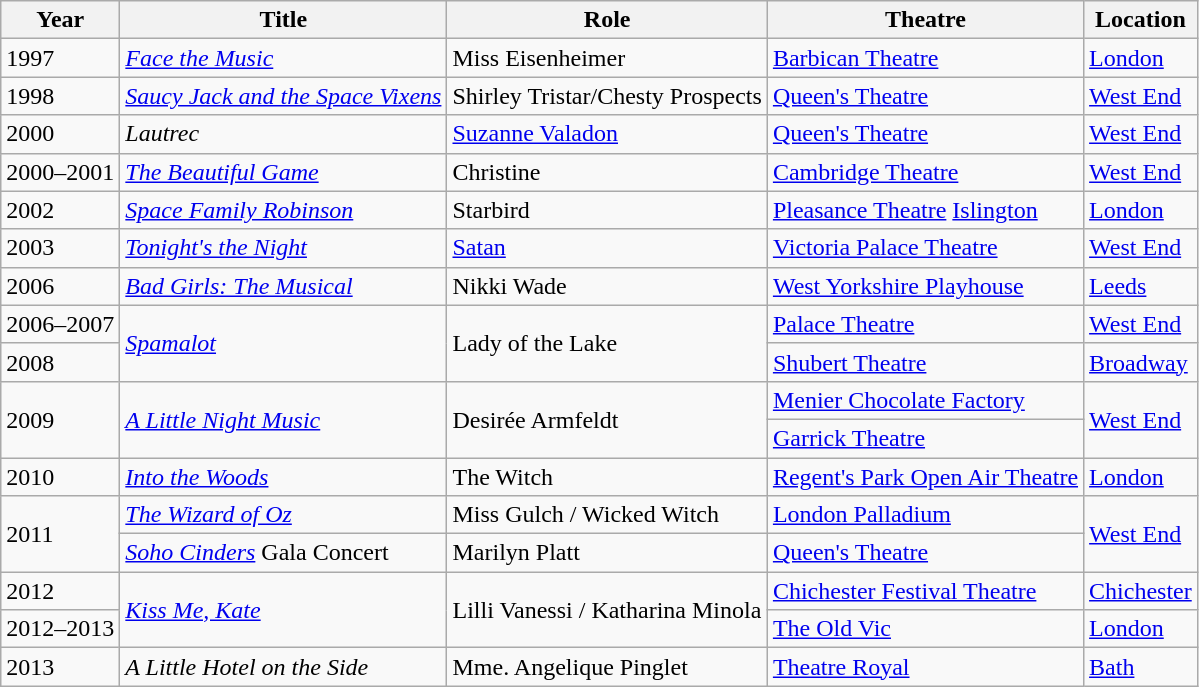<table class="wikitable sortable">
<tr>
<th>Year</th>
<th>Title</th>
<th>Role</th>
<th>Theatre</th>
<th>Location</th>
</tr>
<tr>
<td>1997</td>
<td><em><a href='#'>Face the Music</a></em></td>
<td>Miss Eisenheimer</td>
<td><a href='#'>Barbican Theatre</a></td>
<td><a href='#'>London</a></td>
</tr>
<tr>
<td>1998</td>
<td><em><a href='#'>Saucy Jack and the Space Vixens</a></em></td>
<td>Shirley Tristar/Chesty Prospects</td>
<td><a href='#'>Queen's Theatre</a></td>
<td><a href='#'>West End</a></td>
</tr>
<tr>
<td>2000</td>
<td><em>Lautrec</em></td>
<td><a href='#'>Suzanne Valadon</a></td>
<td><a href='#'>Queen's Theatre</a></td>
<td><a href='#'>West End</a></td>
</tr>
<tr>
<td>2000–2001</td>
<td><em><a href='#'>The Beautiful Game</a></em></td>
<td>Christine</td>
<td><a href='#'>Cambridge Theatre</a></td>
<td><a href='#'>West End</a></td>
</tr>
<tr>
<td>2002</td>
<td><em><a href='#'>Space Family Robinson</a></em></td>
<td>Starbird</td>
<td><a href='#'>Pleasance Theatre</a> <a href='#'>Islington</a></td>
<td><a href='#'>London</a></td>
</tr>
<tr>
<td>2003</td>
<td><em><a href='#'>Tonight's the Night</a></em></td>
<td><a href='#'>Satan</a></td>
<td><a href='#'>Victoria Palace Theatre</a></td>
<td><a href='#'>West End</a></td>
</tr>
<tr>
<td>2006</td>
<td><em><a href='#'>Bad Girls: The Musical</a></em></td>
<td>Nikki Wade</td>
<td><a href='#'>West Yorkshire Playhouse</a></td>
<td><a href='#'>Leeds</a></td>
</tr>
<tr>
<td>2006–2007</td>
<td rowspan="2"><em><a href='#'>Spamalot</a></em></td>
<td rowspan="2">Lady of the Lake</td>
<td><a href='#'>Palace Theatre</a></td>
<td><a href='#'>West End</a></td>
</tr>
<tr>
<td>2008</td>
<td><a href='#'>Shubert Theatre</a></td>
<td><a href='#'>Broadway</a></td>
</tr>
<tr>
<td rowspan="2">2009</td>
<td rowspan="2"><em><a href='#'>A Little Night Music</a></em></td>
<td rowspan="2">Desirée Armfeldt</td>
<td><a href='#'>Menier Chocolate Factory</a></td>
<td rowspan="2"><a href='#'>West End</a></td>
</tr>
<tr>
<td><a href='#'>Garrick Theatre</a></td>
</tr>
<tr>
<td>2010</td>
<td><em><a href='#'>Into the Woods</a></em></td>
<td>The Witch</td>
<td><a href='#'>Regent's Park Open Air Theatre</a></td>
<td><a href='#'>London</a></td>
</tr>
<tr>
<td rowspan="2">2011</td>
<td><em><a href='#'>The Wizard of Oz</a></em></td>
<td>Miss Gulch / Wicked Witch</td>
<td><a href='#'>London Palladium</a></td>
<td rowspan="2"><a href='#'>West End</a></td>
</tr>
<tr>
<td><em><a href='#'>Soho Cinders</a></em> Gala Concert</td>
<td>Marilyn Platt</td>
<td><a href='#'>Queen's Theatre</a></td>
</tr>
<tr>
<td>2012</td>
<td rowspan="2"><em><a href='#'>Kiss Me, Kate</a></em></td>
<td rowspan="2">Lilli Vanessi / Katharina Minola</td>
<td><a href='#'>Chichester Festival Theatre</a></td>
<td><a href='#'>Chichester</a></td>
</tr>
<tr>
<td>2012–2013</td>
<td><a href='#'>The Old Vic</a></td>
<td><a href='#'>London</a></td>
</tr>
<tr>
<td>2013</td>
<td><em>A Little Hotel on the Side</em></td>
<td>Mme. Angelique Pinglet</td>
<td><a href='#'>Theatre Royal</a></td>
<td><a href='#'>Bath</a></td>
</tr>
</table>
